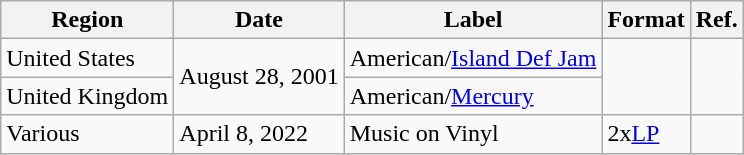<table class="wikitable">
<tr>
<th>Region</th>
<th>Date</th>
<th>Label</th>
<th>Format</th>
<th>Ref.</th>
</tr>
<tr>
<td>United States</td>
<td rowspan="2">August 28, 2001</td>
<td>American/<a href='#'>Island Def Jam</a></td>
<td rowspan="2"></td>
<td rowspan="2"></td>
</tr>
<tr>
<td>United Kingdom</td>
<td>American/<a href='#'>Mercury</a></td>
</tr>
<tr>
<td>Various</td>
<td>April 8, 2022</td>
<td>Music on Vinyl</td>
<td>2x<a href='#'>LP</a></td>
<td></td>
</tr>
</table>
